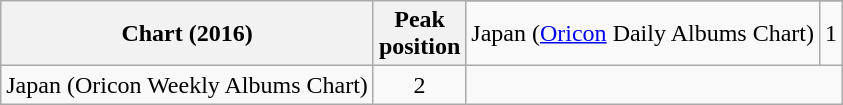<table class="wikitable sortable" border="1">
<tr>
<th rowspan="2">Chart (2016)</th>
<th rowspan="2">Peak<br>position</th>
</tr>
<tr>
<td>Japan (<a href='#'>Oricon</a> Daily Albums Chart)</td>
<td style="text-align:center;">1</td>
</tr>
<tr>
<td>Japan (Oricon Weekly Albums Chart)</td>
<td style="text-align:center;">2</td>
</tr>
</table>
